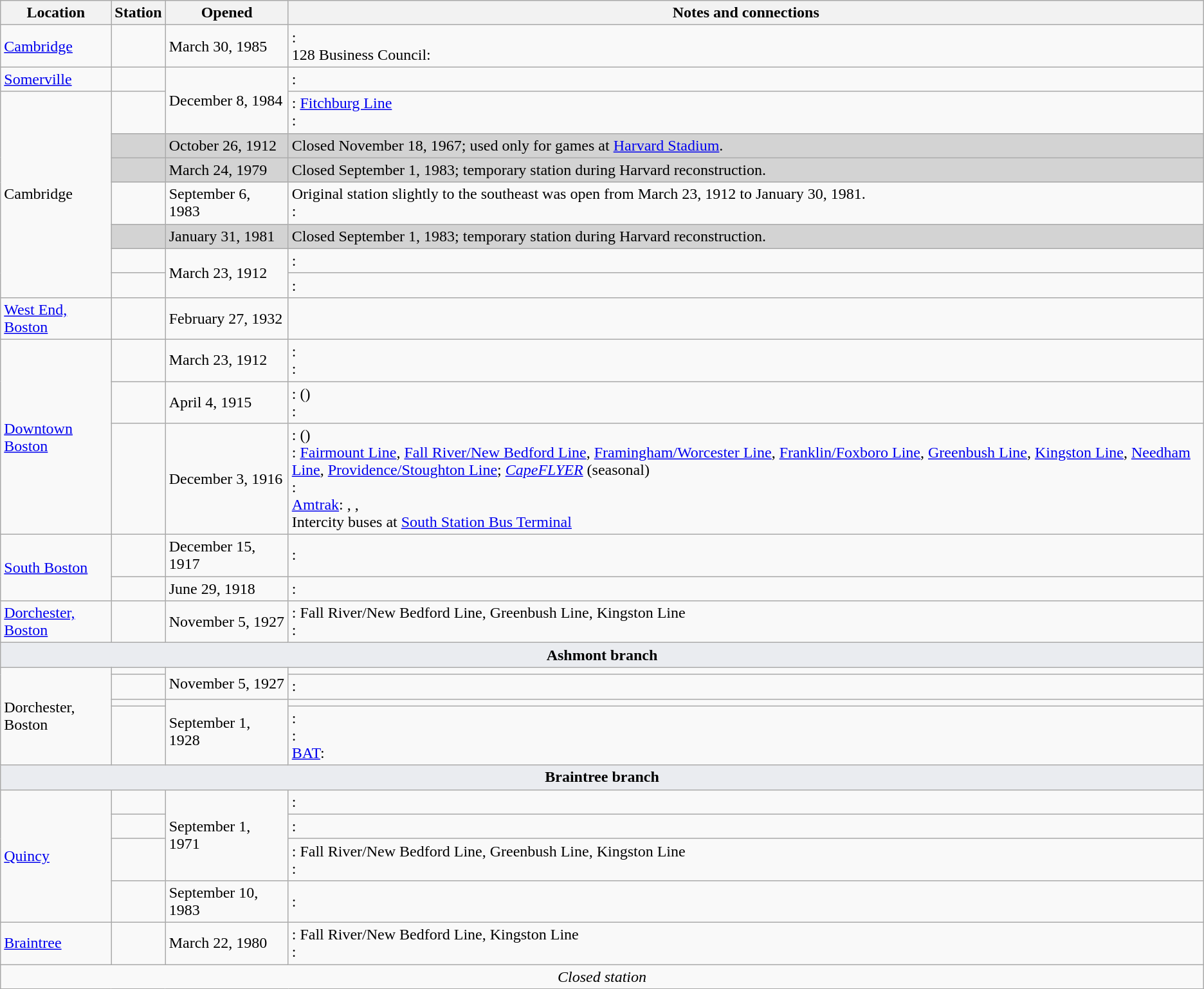<table class="wikitable">
<tr>
<th>Location</th>
<th>Station</th>
<th scope="col" width="120">Opened</th>
<th>Notes and connections</th>
</tr>
<tr>
<td><a href='#'>Cambridge</a></td>
<td> </td>
<td>March 30, 1985</td>
<td>: <br> 128 Business Council: </td>
</tr>
<tr>
<td><a href='#'>Somerville</a></td>
<td> </td>
<td rowspan=2>December 8, 1984</td>
<td>: </td>
</tr>
<tr>
<td rowspan=7>Cambridge</td>
<td> </td>
<td>: <a href='#'>Fitchburg Line</a><br>: </td>
</tr>
<tr>
<td bgcolor=lightgray></td>
<td bgcolor=lightgray>October 26, 1912</td>
<td bgcolor=lightgray>Closed November 18, 1967; used only for games at <a href='#'>Harvard Stadium</a>.</td>
</tr>
<tr>
<td bgcolor=lightgray></td>
<td bgcolor=lightgray>March 24, 1979</td>
<td bgcolor=lightgray>Closed September 1, 1983; temporary station during Harvard reconstruction.</td>
</tr>
<tr>
<td> </td>
<td>September 6, 1983</td>
<td>Original station slightly to the southeast was open from March 23, 1912 to January 30, 1981.<br>: </td>
</tr>
<tr>
<td bgcolor=lightgray></td>
<td bgcolor=lightgray>January 31, 1981</td>
<td bgcolor=lightgray>Closed September 1, 1983; temporary station during Harvard reconstruction.</td>
</tr>
<tr>
<td> </td>
<td rowspan=2>March 23, 1912</td>
<td>: </td>
</tr>
<tr>
<td> </td>
<td>: <br> </td>
</tr>
<tr>
<td><a href='#'>West End, Boston</a></td>
<td> </td>
<td>February 27, 1932</td>
<td></td>
</tr>
<tr>
<td rowspan=3><a href='#'>Downtown Boston</a></td>
<td> </td>
<td>March 23, 1912</td>
<td>: <br>: </td>
</tr>
<tr>
<td> </td>
<td>April 4, 1915</td>
<td>:   ()<br>: </td>
</tr>
<tr>
<td> </td>
<td>December 3, 1916</td>
<td>:  ()<br>: <a href='#'>Fairmount Line</a>, <a href='#'>Fall River/New Bedford Line</a>, <a href='#'>Framingham/Worcester Line</a>, <a href='#'>Franklin/Foxboro Line</a>, <a href='#'>Greenbush Line</a>, <a href='#'>Kingston Line</a>, <a href='#'>Needham Line</a>, <a href='#'>Providence/Stoughton Line</a>; <em><a href='#'>CapeFLYER</a></em> (seasonal)<br>: <br> <a href='#'>Amtrak</a>: , , <br> Intercity buses at <a href='#'>South Station Bus Terminal</a></td>
</tr>
<tr>
<td rowspan=2><a href='#'>South Boston</a></td>
<td> </td>
<td>December 15, 1917</td>
<td>: </td>
</tr>
<tr>
<td> </td>
<td>June 29, 1918</td>
<td>: </td>
</tr>
<tr>
<td><a href='#'>Dorchester, Boston</a></td>
<td> </td>
<td>November 5, 1927</td>
<td>: Fall River/New Bedford Line, Greenbush Line, Kingston Line<br>: <br> </td>
</tr>
<tr>
<td align=center colspan=4 bgcolor=eaecf0><strong>Ashmont branch</strong></td>
</tr>
<tr>
<td rowspan=4>Dorchester, Boston</td>
<td> </td>
<td rowspan=2>November 5, 1927</td>
<td></td>
</tr>
<tr>
<td> </td>
<td>: </td>
</tr>
<tr>
<td> </td>
<td rowspan=2>September 1, 1928</td>
<td></td>
</tr>
<tr>
<td> </td>
<td>: <br>: <br> <a href='#'>BAT</a>: </td>
</tr>
<tr>
<td align=center colspan=4 bgcolor=eaecf0><strong>Braintree branch</strong></td>
</tr>
<tr>
<td rowspan=4><a href='#'>Quincy</a></td>
<td> </td>
<td rowspan=3>September 1, 1971</td>
<td>: </td>
</tr>
<tr>
<td> </td>
<td>: </td>
</tr>
<tr>
<td> </td>
<td>: Fall River/New Bedford Line, Greenbush Line, Kingston Line<br>: </td>
</tr>
<tr>
<td> </td>
<td>September 10, 1983</td>
<td>: </td>
</tr>
<tr>
<td><a href='#'>Braintree</a></td>
<td> </td>
<td>March 22, 1980</td>
<td>: Fall River/New Bedford Line, Kingston Line<br>: </td>
</tr>
<tr>
<td colspan="4" align="center"><em> Closed station</em></td>
</tr>
</table>
